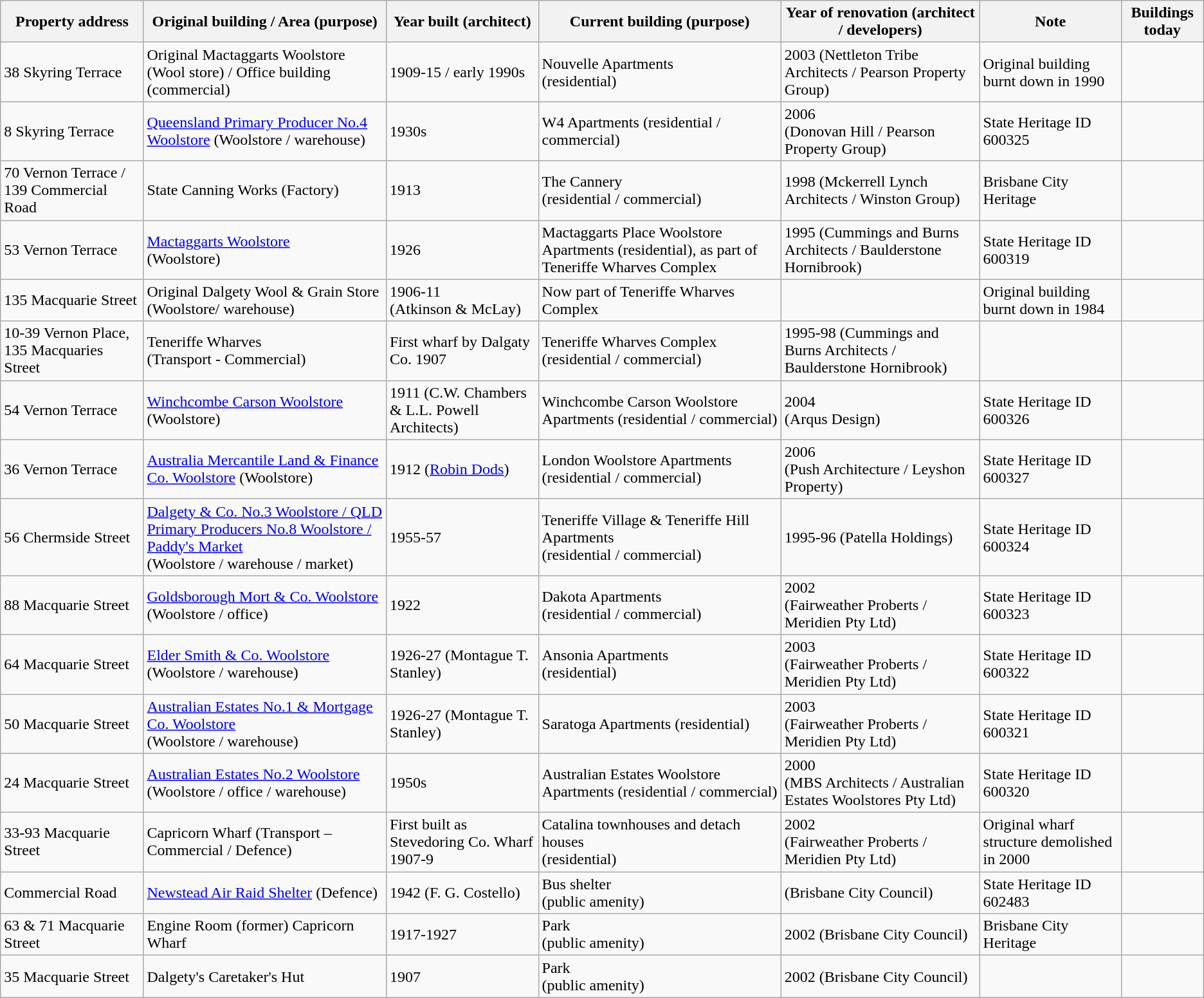<table class="wikitable">
<tr>
<th>Property address</th>
<th>Original building / Area (purpose)</th>
<th>Year built (architect)</th>
<th>Current building (purpose)</th>
<th>Year of renovation (architect / developers)</th>
<th>Note</th>
<th>Buildings today</th>
</tr>
<tr>
<td>38 Skyring Terrace</td>
<td>Original Mactaggarts Woolstore (Wool store) / Office building (commercial)</td>
<td>1909-15 / early 1990s</td>
<td>Nouvelle Apartments<br>(residential)</td>
<td>2003 (Nettleton Tribe Architects / Pearson Property Group)</td>
<td>Original building burnt down in 1990</td>
<td><br></td>
</tr>
<tr>
<td>8 Skyring Terrace</td>
<td><a href='#'>Queensland Primary Producer No.4 Woolstore</a> (Woolstore / warehouse)</td>
<td>1930s</td>
<td>W4 Apartments (residential / commercial)</td>
<td>2006<br>(Donovan Hill / Pearson Property Group)</td>
<td>State Heritage ID 600325</td>
<td></td>
</tr>
<tr>
<td>70 Vernon Terrace / 139 Commercial Road</td>
<td>State Canning Works (Factory)</td>
<td>1913</td>
<td>The Cannery<br>(residential / commercial)</td>
<td>1998 (Mckerrell Lynch Architects / Winston Group)</td>
<td>Brisbane City Heritage</td>
<td><br></td>
</tr>
<tr>
<td>53 Vernon Terrace</td>
<td><a href='#'>Mactaggarts Woolstore</a><br>(Woolstore)</td>
<td>1926</td>
<td>Mactaggarts Place Woolstore Apartments (residential), as part of Teneriffe Wharves Complex</td>
<td>1995 (Cummings and Burns Architects / Baulderstone Hornibrook)</td>
<td>State Heritage ID 600319</td>
<td><br></td>
</tr>
<tr>
<td>135 Macquarie Street</td>
<td>Original Dalgety Wool & Grain Store<br>(Woolstore/ warehouse)</td>
<td>1906-11<br>(Atkinson & McLay)</td>
<td>Now part of Teneriffe Wharves Complex</td>
<td></td>
<td>Original building burnt down in 1984</td>
<td></td>
</tr>
<tr>
<td>10-39 Vernon Place, 135 Macquaries Street</td>
<td>Teneriffe Wharves<br>(Transport - Commercial)</td>
<td>First wharf by Dalgaty Co. 1907</td>
<td>Teneriffe Wharves Complex (residential / commercial)</td>
<td>1995-98 (Cummings and Burns Architects / Baulderstone Hornibrook)</td>
<td></td>
<td><br></td>
</tr>
<tr>
<td>54 Vernon Terrace</td>
<td><a href='#'>Winchcombe Carson Woolstore</a><br>(Woolstore)</td>
<td>1911 (C.W. Chambers & L.L. Powell Architects)</td>
<td>Winchcombe Carson Woolstore Apartments (residential / commercial)</td>
<td>2004<br>(Arqus Design)</td>
<td>State Heritage ID 600326</td>
<td></td>
</tr>
<tr>
<td>36 Vernon Terrace</td>
<td><a href='#'>Australia Mercantile Land & Finance Co. Woolstore</a> (Woolstore)</td>
<td>1912 (<a href='#'>Robin Dods</a>)</td>
<td>London Woolstore Apartments (residential / commercial)</td>
<td>2006<br>(Push Architecture / Leyshon Property)</td>
<td>State Heritage ID 600327</td>
<td></td>
</tr>
<tr>
<td>56 Chermside Street</td>
<td><a href='#'>Dalgety & Co. No.3 Woolstore / QLD Primary Producers No.8 Woolstore / Paddy's Market</a><br>(Woolstore / warehouse / market)</td>
<td>1955-57</td>
<td>Teneriffe Village & Teneriffe Hill Apartments<br>(residential / commercial)</td>
<td>1995-96 (Patella Holdings)</td>
<td>State Heritage ID 600324</td>
<td><br></td>
</tr>
<tr>
<td>88 Macquarie Street</td>
<td><a href='#'>Goldsborough Mort & Co. Woolstore</a><br>(Woolstore / office)</td>
<td>1922</td>
<td>Dakota Apartments<br>(residential / commercial)</td>
<td>2002<br>(Fairweather Proberts / Meridien Pty Ltd)</td>
<td>State Heritage ID 600323</td>
<td></td>
</tr>
<tr>
<td>64 Macquarie Street</td>
<td><a href='#'>Elder Smith & Co. Woolstore</a><br>(Woolstore / warehouse)</td>
<td>1926-27 (Montague T. Stanley)</td>
<td>Ansonia Apartments<br>(residential)</td>
<td>2003<br>(Fairweather Proberts / Meridien Pty Ltd)</td>
<td>State Heritage ID 600322</td>
<td></td>
</tr>
<tr>
<td>50 Macquarie Street</td>
<td><a href='#'>Australian Estates No.1 & Mortgage Co. Woolstore</a><br>(Woolstore / warehouse)</td>
<td>1926-27 (Montague T. Stanley)</td>
<td>Saratoga Apartments (residential)</td>
<td>2003<br>(Fairweather Proberts / Meridien Pty Ltd)</td>
<td>State Heritage ID 600321</td>
<td><br></td>
</tr>
<tr>
<td>24 Macquarie Street</td>
<td><a href='#'>Australian Estates No.2 Woolstore</a> (Woolstore / office / warehouse)</td>
<td>1950s</td>
<td>Australian Estates Woolstore Apartments (residential / commercial)</td>
<td>2000<br>(MBS Architects / Australian Estates Woolstores Pty Ltd)</td>
<td>State Heritage ID 600320</td>
<td><br></td>
</tr>
<tr>
<td>33-93 Macquarie Street</td>
<td>Capricorn Wharf (Transport – Commercial / Defence)</td>
<td>First built as Stevedoring Co. Wharf 1907-9</td>
<td>Catalina townhouses and detach houses<br>(residential)</td>
<td>2002<br>(Fairweather Proberts / Meridien Pty Ltd)</td>
<td>Original wharf structure demolished in 2000</td>
<td><br></td>
</tr>
<tr>
<td>Commercial Road</td>
<td><a href='#'>Newstead Air Raid Shelter</a> (Defence)</td>
<td>1942 (F. G. Costello)</td>
<td>Bus shelter<br>(public amenity)</td>
<td>(Brisbane City Council)</td>
<td>State Heritage ID 602483</td>
<td></td>
</tr>
<tr>
<td>63 & 71 Macquarie Street</td>
<td>Engine Room (former) Capricorn Wharf</td>
<td>1917-1927</td>
<td>Park<br>(public amenity)</td>
<td>2002 (Brisbane City Council)</td>
<td>Brisbane City Heritage</td>
<td></td>
</tr>
<tr>
<td>35 Macquarie Street</td>
<td>Dalgety's Caretaker's Hut</td>
<td>1907</td>
<td>Park<br>(public amenity)</td>
<td>2002 (Brisbane City Council)</td>
<td></td>
<td><br></td>
</tr>
</table>
